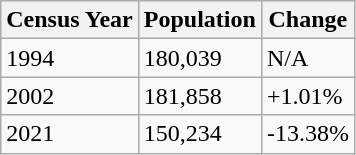<table class="wikitable sortable">
<tr>
<th>Census Year</th>
<th>Population</th>
<th>Change</th>
</tr>
<tr>
<td>1994</td>
<td>180,039</td>
<td>N/A</td>
</tr>
<tr>
<td>2002</td>
<td>181,858</td>
<td>+1.01%</td>
</tr>
<tr>
<td>2021</td>
<td>150,234</td>
<td>-13.38%</td>
</tr>
</table>
